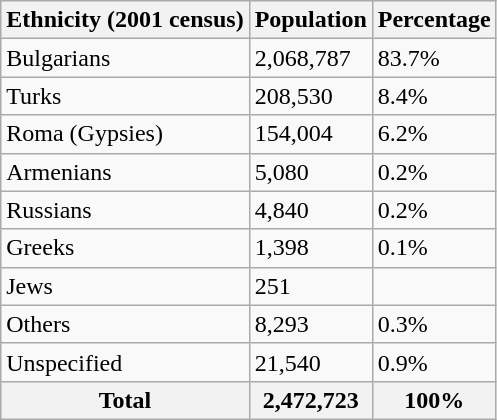<table class="wikitable">
<tr>
<th>Ethnicity (2001 census)</th>
<th>Population</th>
<th>Percentage</th>
</tr>
<tr>
<td>Bulgarians</td>
<td>2,068,787</td>
<td>83.7%</td>
</tr>
<tr>
<td>Turks</td>
<td>208,530</td>
<td>8.4%</td>
</tr>
<tr>
<td>Roma (Gypsies)</td>
<td>154,004</td>
<td>6.2%</td>
</tr>
<tr>
<td>Armenians</td>
<td>5,080</td>
<td>0.2%</td>
</tr>
<tr>
<td>Russians</td>
<td>4,840</td>
<td>0.2%</td>
</tr>
<tr>
<td>Greeks</td>
<td>1,398</td>
<td>0.1%</td>
</tr>
<tr>
<td>Jews</td>
<td>251</td>
<td></td>
</tr>
<tr>
<td>Others</td>
<td>8,293</td>
<td>0.3%</td>
</tr>
<tr>
<td>Unspecified</td>
<td>21,540</td>
<td>0.9%</td>
</tr>
<tr>
<th>Total</th>
<th>2,472,723</th>
<th>100%</th>
</tr>
</table>
